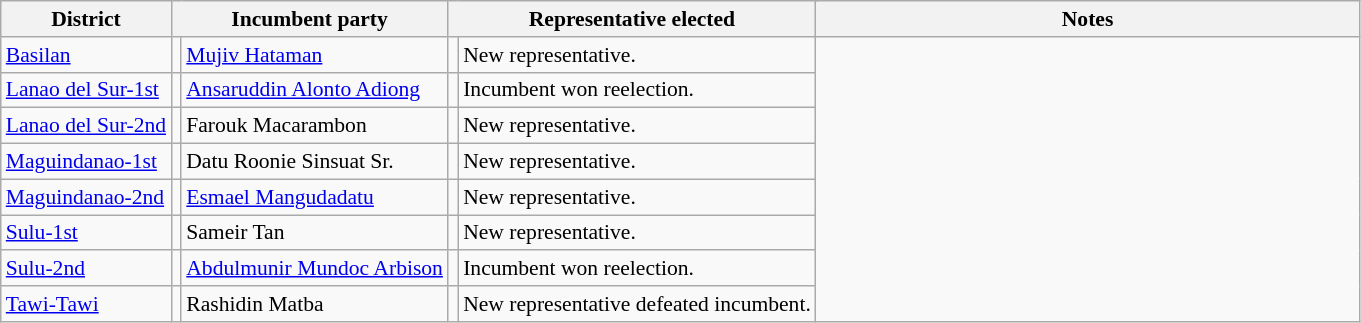<table class=wikitable style="font-size:90%;">
<tr>
<th>District</th>
<th colspan=2>Incumbent party</th>
<th colspan=3>Representative elected</th>
<th width=40%>Notes</th>
</tr>
<tr>
<td><a href='#'>Basilan</a></td>
<td></td>
<td><a href='#'>Mujiv Hataman</a></td>
<td></td>
<td>New representative.</td>
</tr>
<tr>
<td><a href='#'>Lanao del Sur-1st</a></td>
<td></td>
<td><a href='#'>Ansaruddin Alonto Adiong</a></td>
<td></td>
<td>Incumbent won reelection.</td>
</tr>
<tr>
<td><a href='#'>Lanao del Sur-2nd</a></td>
<td></td>
<td>Farouk Macarambon</td>
<td></td>
<td>New representative.</td>
</tr>
<tr>
<td><a href='#'>Maguindanao-1st</a></td>
<td></td>
<td>Datu Roonie Sinsuat Sr.</td>
<td></td>
<td>New representative.</td>
</tr>
<tr>
<td><a href='#'>Maguindanao-2nd</a></td>
<td></td>
<td><a href='#'>Esmael Mangudadatu</a></td>
<td></td>
<td>New representative.</td>
</tr>
<tr>
<td><a href='#'>Sulu-1st</a></td>
<td></td>
<td>Sameir Tan</td>
<td></td>
<td>New representative.</td>
</tr>
<tr>
<td><a href='#'>Sulu-2nd</a></td>
<td></td>
<td><a href='#'>Abdulmunir Mundoc Arbison</a></td>
<td></td>
<td>Incumbent won reelection.</td>
</tr>
<tr>
<td><a href='#'>Tawi-Tawi</a></td>
<td></td>
<td>Rashidin Matba</td>
<td></td>
<td>New representative defeated incumbent.</td>
</tr>
</table>
